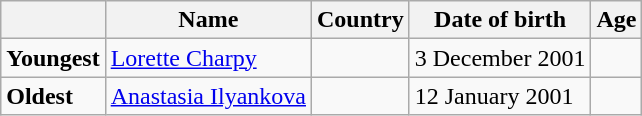<table class="wikitable">
<tr>
<th></th>
<th><strong>Name</strong></th>
<th><strong>Country</strong></th>
<th><strong>Date of birth</strong></th>
<th><strong>Age</strong></th>
</tr>
<tr>
<td><strong>Youngest</strong></td>
<td><a href='#'>Lorette Charpy</a></td>
<td></td>
<td>3 December 2001</td>
<td></td>
</tr>
<tr>
<td><strong>Oldest</strong></td>
<td><a href='#'>Anastasia Ilyankova</a></td>
<td></td>
<td>12 January 2001</td>
<td></td>
</tr>
</table>
